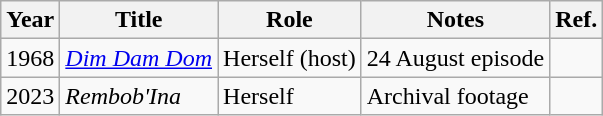<table class="wikitable sortable">
<tr>
<th>Year</th>
<th>Title</th>
<th>Role</th>
<th class="unsortable">Notes</th>
<th>Ref.</th>
</tr>
<tr>
<td>1968</td>
<td><em><a href='#'>Dim Dam Dom</a></em></td>
<td>Herself (host)</td>
<td>24 August episode</td>
<td></td>
</tr>
<tr>
<td>2023</td>
<td><em>Rembob'Ina</em></td>
<td>Herself</td>
<td>Archival footage</td>
<td></td>
</tr>
</table>
